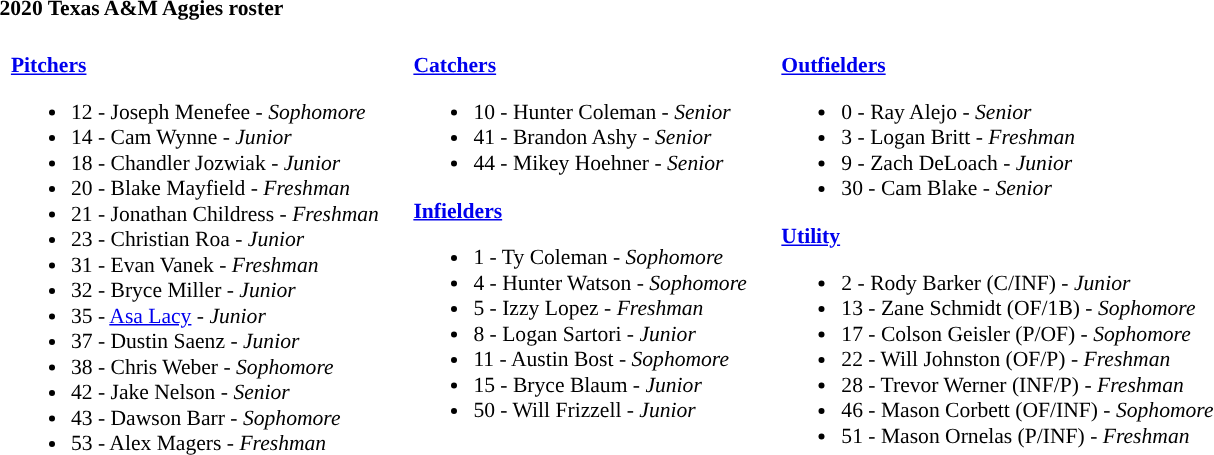<table class="toccolours" style="text-align: left; font-size:90%;">
<tr>
<th colspan="9">2020 Texas A&M Aggies roster</th>
</tr>
<tr>
<td width="03"> </td>
<td valign="top"><br><strong><a href='#'>Pitchers</a></strong><ul><li>12 - Joseph Menefee - <em>Sophomore</em></li><li>14 - Cam Wynne - <em>Junior</em></li><li>18 - Chandler Jozwiak - <em>Junior</em></li><li>20 - Blake Mayfield - <em>Freshman</em></li><li>21 - Jonathan Childress - <em> Freshman</em></li><li>23 - Christian Roa - <em>Junior</em></li><li>31 - Evan Vanek - <em>Freshman</em></li><li>32 - Bryce Miller - <em>Junior</em></li><li>35 - <a href='#'>Asa Lacy</a> - <em>Junior</em></li><li>37 - Dustin Saenz - <em>Junior</em></li><li>38 - Chris Weber - <em>Sophomore</em></li><li>42 - Jake Nelson - <em>Senior</em></li><li>43 - Dawson Barr - <em>Sophomore</em></li><li>53 - Alex Magers - <em>Freshman</em></li></ul></td>
<td width="15"> </td>
<td valign="top"><br><strong><a href='#'>Catchers</a></strong><ul><li>10 - Hunter Coleman - <em>Senior</em></li><li>41 - Brandon Ashy - <em>Senior</em></li><li>44 - Mikey Hoehner - <em>Senior</em></li></ul><strong><a href='#'>Infielders</a></strong><ul><li>1 - Ty Coleman - <em>Sophomore</em></li><li>4 - Hunter Watson - <em>Sophomore</em></li><li>5 - Izzy Lopez - <em>Freshman</em></li><li>8 - Logan Sartori - <em>Junior</em></li><li>11 - Austin Bost - <em>Sophomore</em></li><li>15 - Bryce Blaum - <em>Junior</em></li><li>50 - Will Frizzell - <em>Junior</em></li></ul></td>
<td width="15"> </td>
<td valign="top"><br><strong><a href='#'>Outfielders</a></strong><ul><li>0 - Ray Alejo - <em>Senior</em></li><li>3 - Logan Britt - <em>Freshman</em></li><li>9 - Zach DeLoach - <em>Junior</em></li><li>30 - Cam Blake - <em>Senior</em></li></ul><strong><a href='#'>Utility</a></strong><ul><li>2 - Rody Barker (C/INF) - <em>Junior</em></li><li>13 - Zane Schmidt (OF/1B) - <em>Sophomore</em></li><li>17 - Colson Geisler (P/OF) - <em>Sophomore</em></li><li>22 - Will Johnston (OF/P) - <em>Freshman</em></li><li>28 - Trevor Werner (INF/P) - <em>Freshman</em></li><li>46 - Mason Corbett (OF/INF) - <em> Sophomore</em></li><li>51 - Mason Ornelas (P/INF) - <em>Freshman</em></li></ul></td>
<td width="25"> </td>
</tr>
</table>
